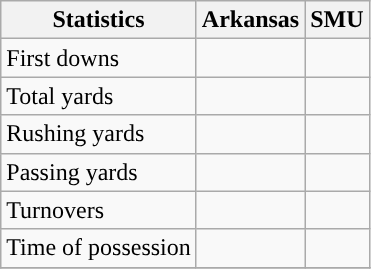<table class="wikitable" style="float: left;">
<tr>
<th>Statistics</th>
<th>Arkansas</th>
<th>SMU</th>
</tr>
<tr>
<td>First downs</td>
<td></td>
<td></td>
</tr>
<tr>
<td>Total yards</td>
<td></td>
<td></td>
</tr>
<tr>
<td>Rushing yards</td>
<td></td>
<td></td>
</tr>
<tr>
<td>Passing yards</td>
<td></td>
<td></td>
</tr>
<tr>
<td>Turnovers</td>
<td></td>
<td></td>
</tr>
<tr>
<td>Time of possession</td>
<td></td>
<td></td>
</tr>
<tr>
</tr>
</table>
